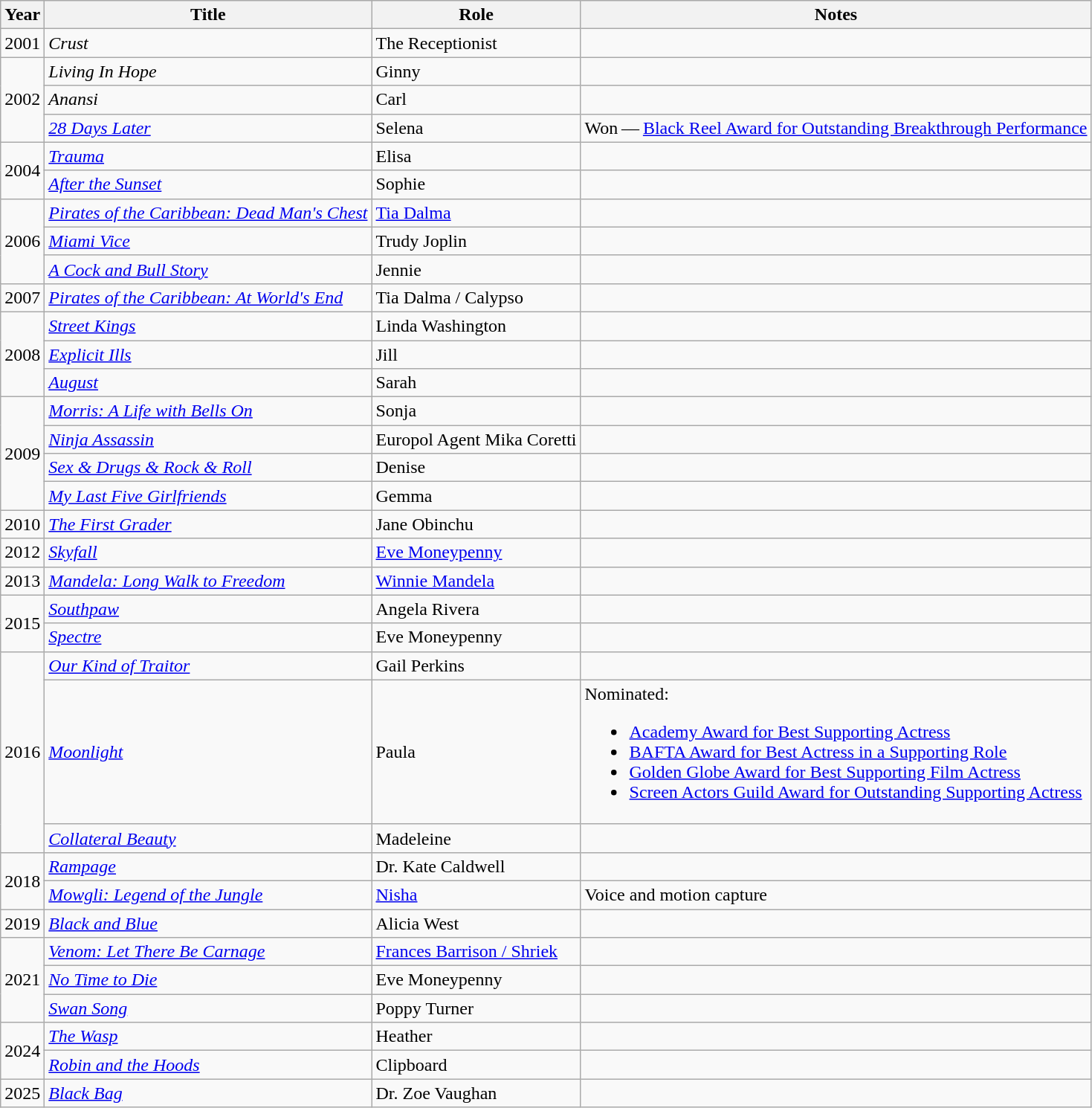<table class="wikitable sortable">
<tr>
<th>Year</th>
<th>Title</th>
<th>Role</th>
<th class="unsortable">Notes</th>
</tr>
<tr>
<td>2001</td>
<td><em>Crust</em></td>
<td>The Receptionist</td>
<td></td>
</tr>
<tr>
<td rowspan="3">2002</td>
<td><em>Living In Hope</em></td>
<td>Ginny</td>
<td></td>
</tr>
<tr>
<td><em>Anansi</em></td>
<td>Carl</td>
<td></td>
</tr>
<tr>
<td><em><a href='#'>28 Days Later</a></em></td>
<td>Selena</td>
<td>Won — <a href='#'>Black Reel Award for Outstanding Breakthrough Performance</a></td>
</tr>
<tr>
<td rowspan="2">2004</td>
<td><em><a href='#'>Trauma</a></em></td>
<td>Elisa</td>
<td></td>
</tr>
<tr>
<td><em><a href='#'>After the Sunset</a></em></td>
<td>Sophie</td>
<td></td>
</tr>
<tr>
<td rowspan="3">2006</td>
<td><em><a href='#'>Pirates of the Caribbean: Dead Man's Chest</a></em></td>
<td><a href='#'>Tia Dalma</a></td>
<td></td>
</tr>
<tr>
<td><em><a href='#'>Miami Vice</a></em></td>
<td>Trudy Joplin</td>
<td></td>
</tr>
<tr>
<td><em><a href='#'>A Cock and Bull Story</a></em></td>
<td>Jennie</td>
<td></td>
</tr>
<tr>
<td>2007</td>
<td><em><a href='#'>Pirates of the Caribbean: At World's End</a></em></td>
<td>Tia Dalma / Calypso</td>
<td></td>
</tr>
<tr>
<td rowspan="3">2008</td>
<td><em><a href='#'>Street Kings</a></em></td>
<td>Linda Washington</td>
<td></td>
</tr>
<tr>
<td><em><a href='#'>Explicit Ills</a></em></td>
<td>Jill</td>
<td></td>
</tr>
<tr>
<td><em><a href='#'>August</a></em></td>
<td>Sarah</td>
<td></td>
</tr>
<tr>
<td rowspan="4">2009</td>
<td><em><a href='#'>Morris: A Life with Bells On</a></em></td>
<td>Sonja</td>
<td></td>
</tr>
<tr>
<td><em><a href='#'>Ninja Assassin</a></em></td>
<td>Europol Agent Mika Coretti</td>
<td></td>
</tr>
<tr>
<td><em><a href='#'>Sex & Drugs & Rock & Roll</a></em></td>
<td>Denise</td>
<td></td>
</tr>
<tr>
<td><em><a href='#'>My Last Five Girlfriends</a></em></td>
<td>Gemma</td>
<td></td>
</tr>
<tr>
<td>2010</td>
<td><em><a href='#'>The First Grader</a></em></td>
<td>Jane Obinchu</td>
<td></td>
</tr>
<tr>
<td>2012</td>
<td><em><a href='#'>Skyfall</a></em></td>
<td><a href='#'>Eve Moneypenny</a></td>
<td></td>
</tr>
<tr>
<td>2013</td>
<td><em><a href='#'>Mandela: Long Walk to Freedom</a></em></td>
<td><a href='#'>Winnie Mandela</a></td>
<td></td>
</tr>
<tr>
<td rowspan="2">2015</td>
<td><em><a href='#'>Southpaw</a></em></td>
<td>Angela Rivera</td>
<td></td>
</tr>
<tr>
<td><em><a href='#'>Spectre</a></em></td>
<td>Eve Moneypenny</td>
<td></td>
</tr>
<tr>
<td rowspan="3">2016</td>
<td><em><a href='#'>Our Kind of Traitor</a></em></td>
<td>Gail Perkins</td>
<td></td>
</tr>
<tr>
<td><em><a href='#'>Moonlight</a></em></td>
<td>Paula</td>
<td>Nominated:<br><ul><li><a href='#'>Academy Award for Best Supporting Actress</a></li><li><a href='#'>BAFTA Award for Best Actress in a Supporting Role</a></li><li><a href='#'>Golden Globe Award for Best Supporting Film Actress</a></li><li><a href='#'>Screen Actors Guild Award for Outstanding Supporting Actress</a></li></ul></td>
</tr>
<tr>
<td><em><a href='#'>Collateral Beauty</a></em></td>
<td>Madeleine</td>
<td></td>
</tr>
<tr>
<td rowspan="2">2018</td>
<td><em><a href='#'>Rampage</a></em></td>
<td>Dr. Kate Caldwell</td>
<td></td>
</tr>
<tr>
<td><em><a href='#'>Mowgli: Legend of the Jungle</a></em></td>
<td><a href='#'>Nisha</a></td>
<td>Voice and motion capture</td>
</tr>
<tr>
<td>2019</td>
<td scope=row><em><a href='#'>Black and Blue</a></em></td>
<td>Alicia West</td>
<td></td>
</tr>
<tr>
<td rowspan="3">2021</td>
<td scope=row><em><a href='#'>Venom: Let There Be Carnage</a></em></td>
<td><a href='#'>Frances Barrison / Shriek</a></td>
<td></td>
</tr>
<tr>
<td scope=row><em><a href='#'>No Time to Die</a></em></td>
<td>Eve Moneypenny</td>
<td></td>
</tr>
<tr>
<td><em><a href='#'>Swan Song</a></em></td>
<td>Poppy Turner</td>
<td></td>
</tr>
<tr>
<td rowspan="2">2024</td>
<td><em><a href='#'>The Wasp</a></em></td>
<td>Heather</td>
<td></td>
</tr>
<tr>
<td><em><a href='#'>Robin and the Hoods</a></em></td>
<td>Clipboard</td>
<td></td>
</tr>
<tr>
<td>2025</td>
<td><em><a href='#'>Black Bag</a></em></td>
<td>Dr. Zoe Vaughan</td>
<td></td>
</tr>
</table>
